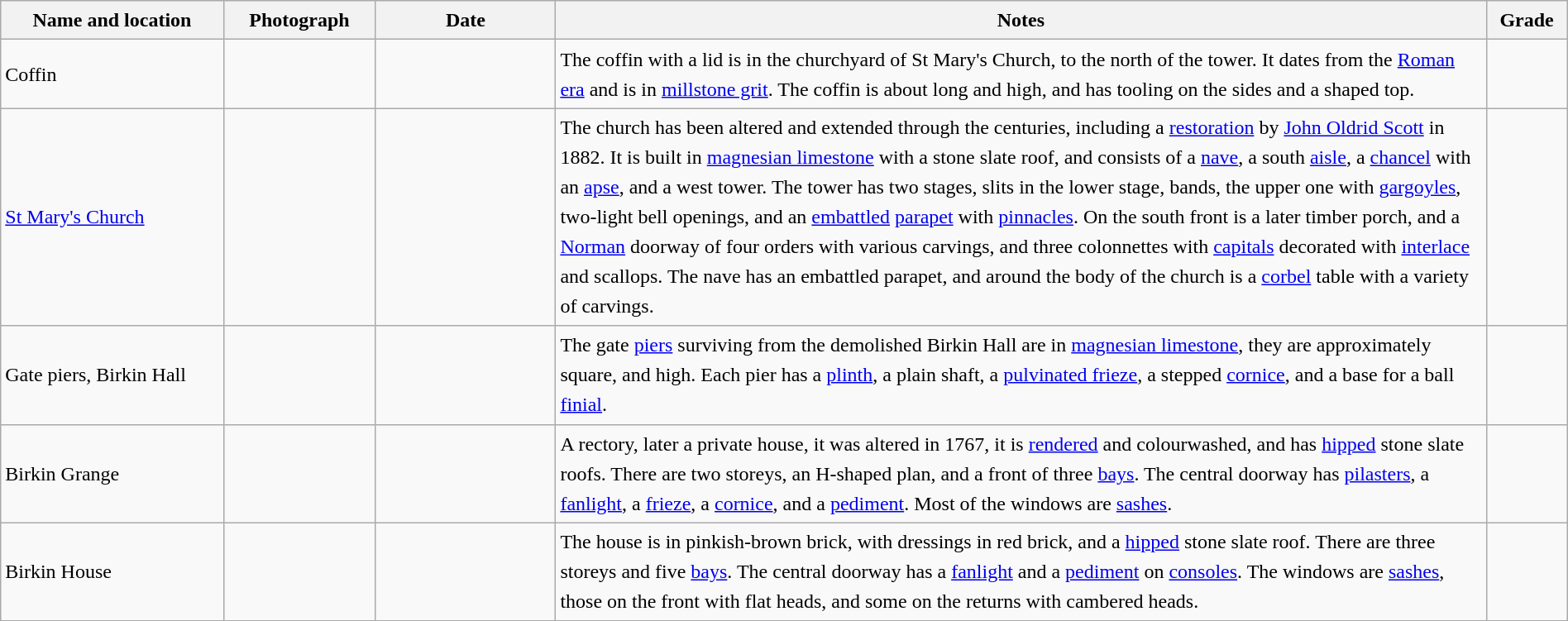<table class="wikitable sortable plainrowheaders" style="width:100%; border:0px; text-align:left; line-height:150%">
<tr>
<th scope="col"  style="width:150px">Name and location</th>
<th scope="col"  style="width:100px" class="unsortable">Photograph</th>
<th scope="col"  style="width:120px">Date</th>
<th scope="col"  style="width:650px" class="unsortable">Notes</th>
<th scope="col"  style="width:50px">Grade</th>
</tr>
<tr>
<td>Coffin<br><small></small></td>
<td></td>
<td align="center"></td>
<td>The coffin with a lid is in the churchyard of St Mary's Church, to the north of the tower.  It dates from the <a href='#'>Roman era</a> and is in <a href='#'>millstone grit</a>.  The coffin is about  long and  high, and has tooling on the sides and a shaped top.</td>
<td align="center" ></td>
</tr>
<tr>
<td><a href='#'>St Mary's Church</a><br><small></small></td>
<td></td>
<td align="center"></td>
<td>The church has been altered and extended through the centuries, including a <a href='#'>restoration</a> by <a href='#'>John Oldrid Scott</a> in 1882.  It is built in <a href='#'>magnesian limestone</a> with a stone slate roof, and consists of a <a href='#'>nave</a>, a south <a href='#'>aisle</a>, a <a href='#'>chancel</a> with an <a href='#'>apse</a>, and a west tower.  The tower has two stages, slits in the lower stage, bands, the upper one with <a href='#'>gargoyles</a>, two-light bell openings, and an <a href='#'>embattled</a> <a href='#'>parapet</a> with <a href='#'>pinnacles</a>.  On the south front is a later timber porch, and a <a href='#'>Norman</a> doorway of four orders with various carvings, and three colonnettes with <a href='#'>capitals</a> decorated with <a href='#'>interlace</a> and scallops.  The nave has an embattled parapet, and around the body of the church is a <a href='#'>corbel</a> table with a variety of carvings.</td>
<td align="center" ></td>
</tr>
<tr>
<td>Gate piers, Birkin Hall<br><small></small></td>
<td></td>
<td align="center"></td>
<td>The gate <a href='#'>piers</a> surviving from the demolished Birkin Hall are in <a href='#'>magnesian limestone</a>, they are approximately square, and  high.  Each pier has a <a href='#'>plinth</a>, a plain shaft, a <a href='#'>pulvinated frieze</a>, a stepped <a href='#'>cornice</a>, and a base for a ball <a href='#'>finial</a>.</td>
<td align="center" ></td>
</tr>
<tr>
<td>Birkin Grange<br><small></small></td>
<td></td>
<td align="center"></td>
<td>A rectory, later a private house, it was altered in 1767, it is <a href='#'>rendered</a> and colourwashed, and has <a href='#'>hipped</a> stone slate roofs.  There are two storeys, an H-shaped plan, and a front of three <a href='#'>bays</a>.  The central doorway has <a href='#'>pilasters</a>, a <a href='#'>fanlight</a>, a <a href='#'>frieze</a>, a <a href='#'>cornice</a>, and a <a href='#'>pediment</a>.  Most of the windows are <a href='#'>sashes</a>.</td>
<td align="center" ></td>
</tr>
<tr>
<td>Birkin House<br><small></small></td>
<td></td>
<td align="center"></td>
<td>The house is in pinkish-brown brick, with dressings in red brick, and a <a href='#'>hipped</a> stone slate roof.  There are three storeys and five <a href='#'>bays</a>.  The central doorway has a <a href='#'>fanlight</a> and a <a href='#'>pediment</a> on <a href='#'>consoles</a>.  The windows are <a href='#'>sashes</a>, those on the front with flat heads, and some on the returns with cambered heads.</td>
<td align="center" ></td>
</tr>
<tr>
</tr>
</table>
